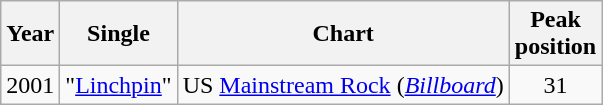<table class="wikitable">
<tr>
<th>Year</th>
<th>Single</th>
<th>Chart</th>
<th>Peak<br>position</th>
</tr>
<tr>
<td>2001</td>
<td>"<a href='#'>Linchpin</a>"</td>
<td>US <a href='#'>Mainstream Rock</a> (<a href='#'><em>Billboard</em></a>)</td>
<td align="center">31</td>
</tr>
</table>
